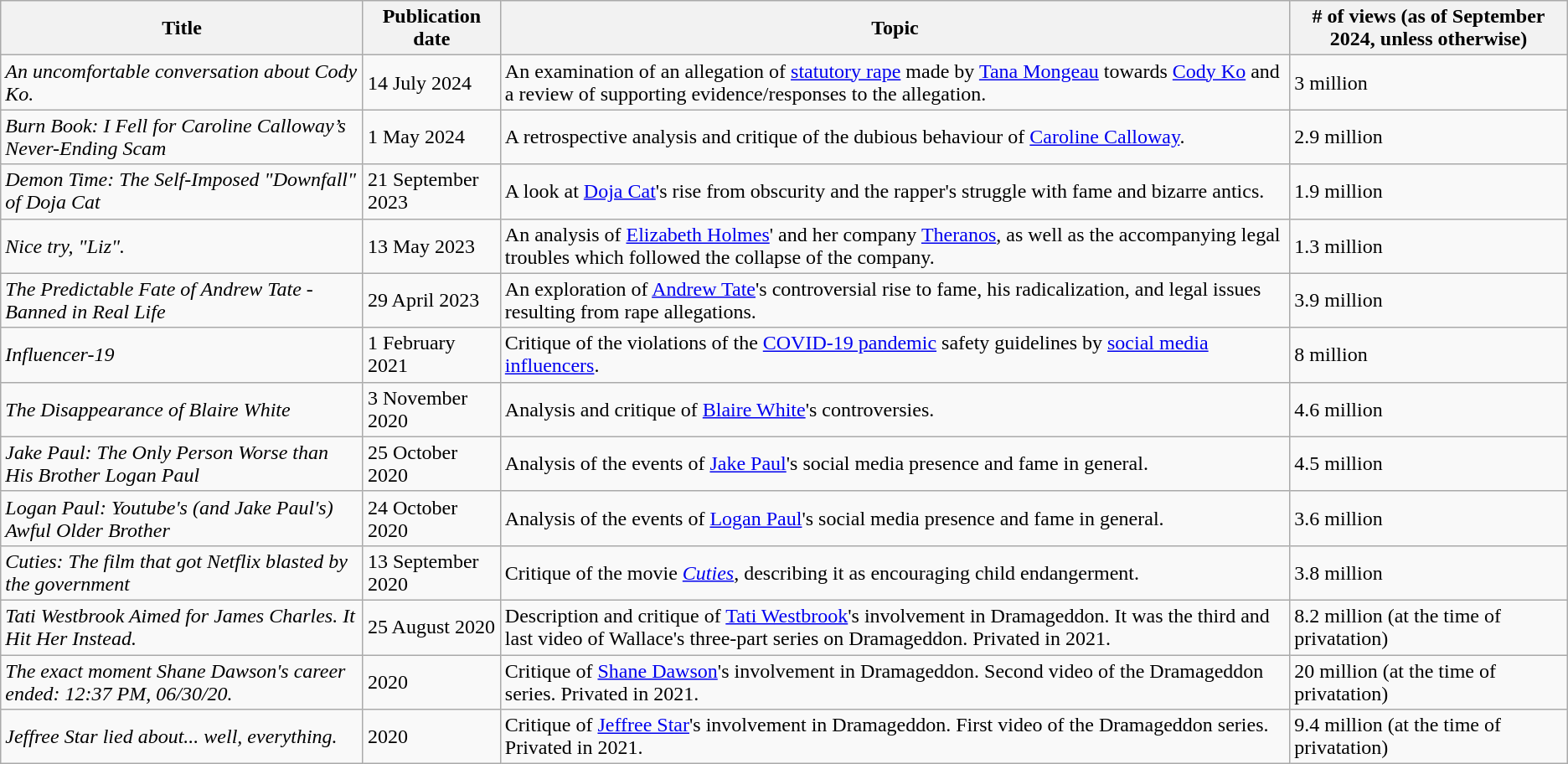<table class="wikitable sortable">
<tr>
<th>Title</th>
<th>Publication date</th>
<th>Topic</th>
<th># of views (as of September 2024, unless otherwise)</th>
</tr>
<tr>
<td><em>An uncomfortable conversation about Cody Ko.</em></td>
<td>14 July 2024</td>
<td>An examination of an allegation of <a href='#'>statutory rape</a> made by <a href='#'>Tana Mongeau</a> towards <a href='#'>Cody Ko</a> and a review of supporting evidence/responses to the allegation.</td>
<td>3 million</td>
</tr>
<tr>
<td><em>Burn Book: I Fell for Caroline Calloway’s Never-Ending Scam</em></td>
<td>1 May 2024</td>
<td>A retrospective analysis and critique of the dubious behaviour of <a href='#'>Caroline Calloway</a>.</td>
<td>2.9 million</td>
</tr>
<tr>
<td><em>Demon Time: The Self-Imposed "Downfall" of Doja Cat</em></td>
<td>21 September 2023</td>
<td>A look at <a href='#'>Doja Cat</a>'s rise from obscurity and the rapper's struggle with fame and bizarre antics.</td>
<td>1.9 million</td>
</tr>
<tr>
<td><em>Nice try, "Liz".</em></td>
<td>13 May 2023</td>
<td>An analysis of <a href='#'>Elizabeth Holmes</a>' and her company <a href='#'>Theranos</a>, as well as the accompanying legal troubles which followed the collapse of the company.</td>
<td>1.3 million</td>
</tr>
<tr>
<td><em>The Predictable Fate of Andrew Tate - Banned in Real Life</em></td>
<td>29 April 2023</td>
<td>An exploration of <a href='#'>Andrew Tate</a>'s controversial rise to fame, his radicalization, and legal issues resulting from rape allegations.</td>
<td>3.9 million</td>
</tr>
<tr>
<td><em>Influencer-19</em></td>
<td>1 February 2021</td>
<td>Critique of the violations of the <a href='#'>COVID-19 pandemic</a> safety guidelines by <a href='#'>social media influencers</a>.</td>
<td>8 million</td>
</tr>
<tr>
<td><em>The Disappearance of Blaire White</em></td>
<td>3 November 2020</td>
<td>Analysis and critique of <a href='#'>Blaire White</a>'s controversies.</td>
<td>4.6 million</td>
</tr>
<tr>
<td><em>Jake Paul: The Only Person Worse than His Brother Logan Paul</em></td>
<td>25 October 2020</td>
<td>Analysis of the events of <a href='#'>Jake Paul</a>'s social media presence and fame in general.</td>
<td>4.5 million</td>
</tr>
<tr>
<td><em>Logan Paul: Youtube's (and Jake Paul's) Awful Older Brother</em></td>
<td>24 October 2020</td>
<td>Analysis of the events of <a href='#'>Logan Paul</a>'s social media presence and fame in general.</td>
<td>3.6 million</td>
</tr>
<tr>
<td><em>Cuties: The film that got Netflix blasted by the government</em></td>
<td>13 September 2020</td>
<td>Critique of the movie <em><a href='#'>Cuties</a></em>, describing it as encouraging child endangerment.</td>
<td>3.8 million</td>
</tr>
<tr>
<td><em>Tati Westbrook Aimed for James Charles. It Hit Her Instead.</em></td>
<td>25 August 2020</td>
<td>Description and critique of <a href='#'>Tati Westbrook</a>'s involvement in Dramageddon. It was the third and last video of Wallace's three-part series on Dramageddon. Privated in 2021.</td>
<td>8.2 million (at the time of privatation)</td>
</tr>
<tr>
<td><em>The exact moment Shane Dawson's career ended: 12:37 PM, 06/30/20.</em></td>
<td>2020</td>
<td>Critique of <a href='#'>Shane Dawson</a>'s involvement in Dramageddon. Second video of the Dramageddon series. Privated in 2021.</td>
<td>20 million (at the time of privatation)</td>
</tr>
<tr>
<td><em>Jeffree Star lied about... well, everything.</em></td>
<td>2020</td>
<td>Critique of <a href='#'>Jeffree Star</a>'s involvement in Dramageddon. First video of the Dramageddon series. Privated in 2021.</td>
<td>9.4 million (at the time of privatation)</td>
</tr>
</table>
